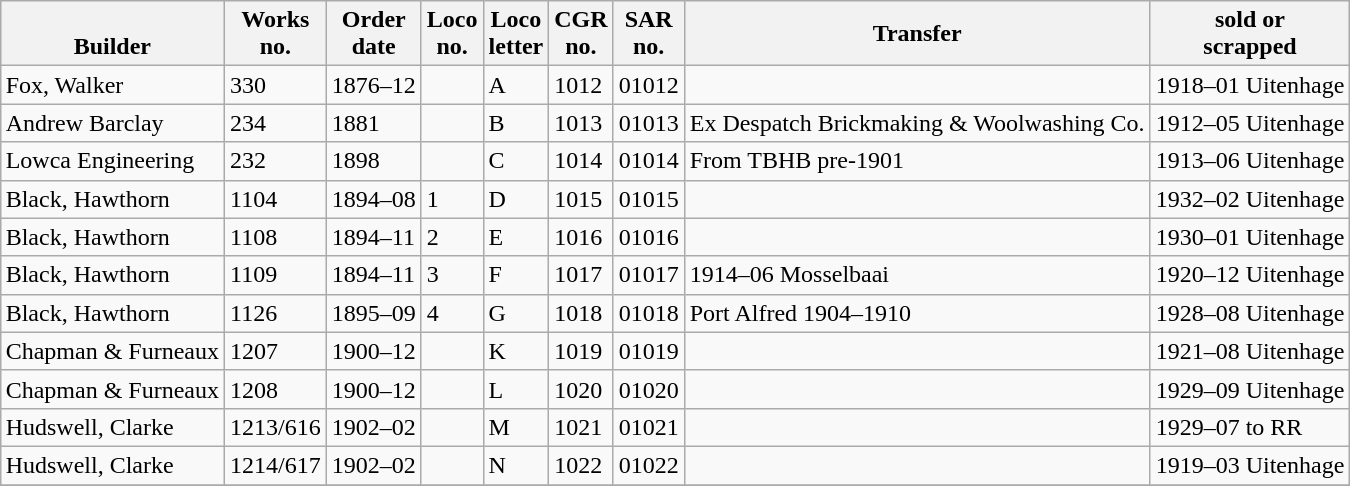<table class="wikitable collapsible collapsed sortable" style="margin:0.5em auto; font-size:100%;">
<tr>
<th><br>Builder</th>
<th>Works<br>no.</th>
<th>Order<br>date</th>
<th>Loco<br>no.</th>
<th>Loco<br>letter</th>
<th>CGR<br>no.</th>
<th>SAR<br>no.</th>
<th>Transfer</th>
<th>sold or<br>scrapped</th>
</tr>
<tr>
<td>Fox, Walker</td>
<td>330</td>
<td>1876–12</td>
<td></td>
<td>A</td>
<td>1012</td>
<td>01012</td>
<td></td>
<td>1918–01 Uitenhage</td>
</tr>
<tr>
<td>Andrew Barclay</td>
<td>234</td>
<td>1881</td>
<td></td>
<td>B</td>
<td>1013</td>
<td>01013</td>
<td>Ex Despatch Brickmaking & Woolwashing Co.</td>
<td>1912–05 Uitenhage</td>
</tr>
<tr>
<td>Lowca Engineering</td>
<td>232</td>
<td>1898</td>
<td></td>
<td>C</td>
<td>1014</td>
<td>01014</td>
<td>From TBHB pre-1901</td>
<td>1913–06 Uitenhage</td>
</tr>
<tr>
<td>Black, Hawthorn</td>
<td>1104</td>
<td>1894–08</td>
<td>1</td>
<td>D</td>
<td>1015</td>
<td>01015</td>
<td></td>
<td>1932–02 Uitenhage</td>
</tr>
<tr>
<td>Black, Hawthorn</td>
<td>1108</td>
<td>1894–11</td>
<td>2</td>
<td>E</td>
<td>1016</td>
<td>01016</td>
<td></td>
<td>1930–01 Uitenhage</td>
</tr>
<tr>
<td>Black, Hawthorn</td>
<td>1109</td>
<td>1894–11</td>
<td>3</td>
<td>F</td>
<td>1017</td>
<td>01017</td>
<td>1914–06 Mosselbaai</td>
<td>1920–12 Uitenhage</td>
</tr>
<tr>
<td>Black, Hawthorn</td>
<td>1126</td>
<td>1895–09</td>
<td>4</td>
<td>G</td>
<td>1018</td>
<td>01018</td>
<td>Port Alfred 1904–1910</td>
<td>1928–08 Uitenhage</td>
</tr>
<tr>
<td>Chapman & Furneaux</td>
<td>1207</td>
<td>1900–12</td>
<td></td>
<td>K</td>
<td>1019</td>
<td>01019</td>
<td></td>
<td>1921–08 Uitenhage</td>
</tr>
<tr>
<td>Chapman & Furneaux</td>
<td>1208</td>
<td>1900–12</td>
<td></td>
<td>L</td>
<td>1020</td>
<td>01020</td>
<td></td>
<td>1929–09 Uitenhage</td>
</tr>
<tr>
<td>Hudswell, Clarke</td>
<td>1213/616</td>
<td>1902–02</td>
<td></td>
<td>M</td>
<td>1021</td>
<td>01021</td>
<td></td>
<td>1929–07 to RR</td>
</tr>
<tr>
<td>Hudswell, Clarke</td>
<td>1214/617</td>
<td>1902–02</td>
<td></td>
<td>N</td>
<td>1022</td>
<td>01022</td>
<td></td>
<td>1919–03 Uitenhage</td>
</tr>
<tr>
</tr>
</table>
